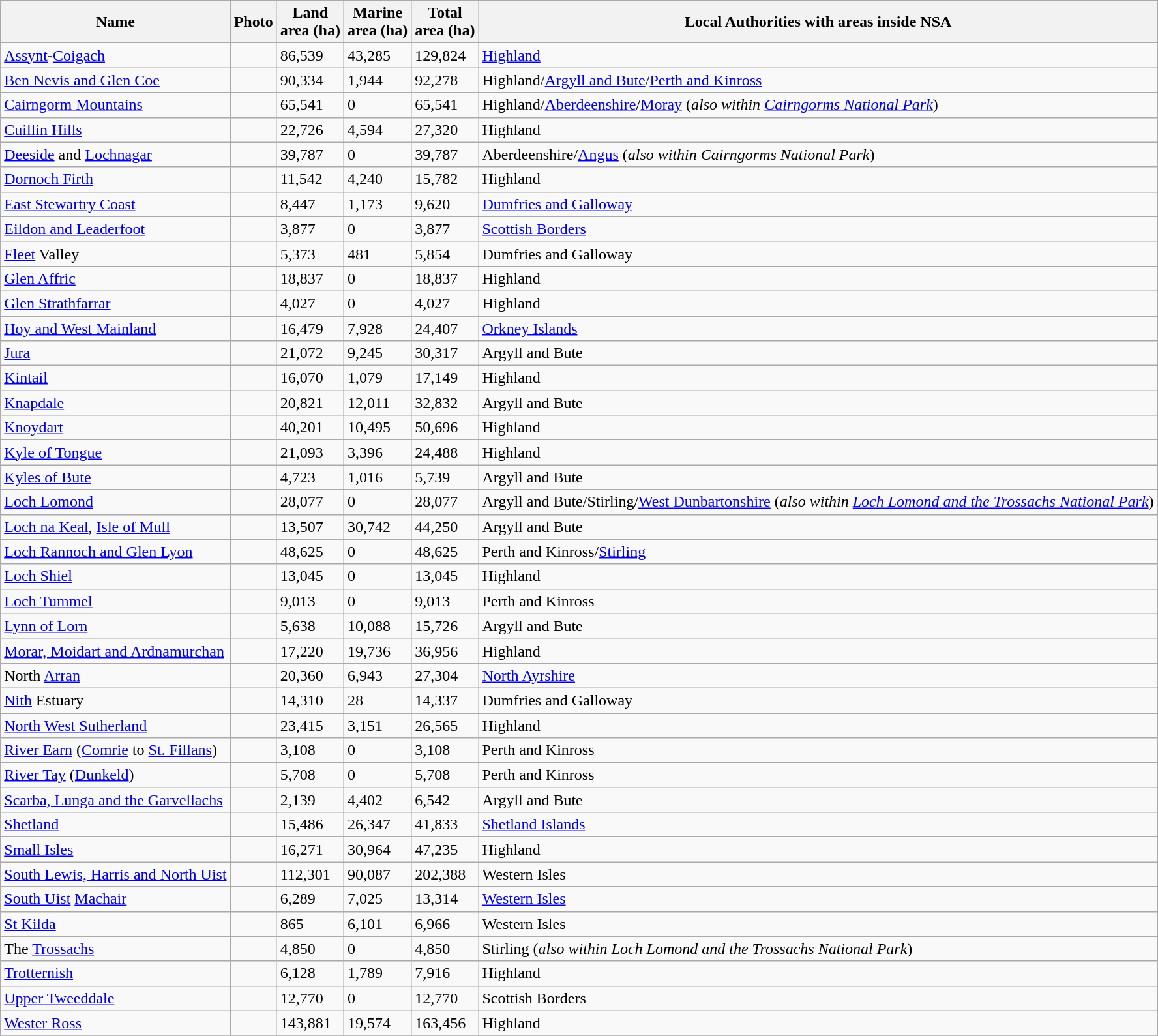<table class="wikitable sortable">
<tr>
<th>Name</th>
<th>Photo</th>
<th>Land<br>area (ha)</th>
<th>Marine<br>area (ha)</th>
<th>Total<br>area (ha)</th>
<th>Local Authorities with areas inside NSA</th>
</tr>
<tr>
<td><a href='#'>Assynt</a>-<a href='#'>Coigach</a></td>
<td></td>
<td>86,539</td>
<td>43,285</td>
<td>129,824</td>
<td><a href='#'>Highland</a></td>
</tr>
<tr>
<td><a href='#'>Ben Nevis and Glen Coe</a></td>
<td></td>
<td>90,334</td>
<td>1,944</td>
<td>92,278</td>
<td>Highland/<a href='#'>Argyll and Bute</a>/<a href='#'>Perth and Kinross</a></td>
</tr>
<tr>
<td><a href='#'>Cairngorm Mountains</a></td>
<td></td>
<td>65,541</td>
<td>0</td>
<td>65,541</td>
<td>Highland/<a href='#'>Aberdeenshire</a>/<a href='#'>Moray</a> (<em>also within <a href='#'>Cairngorms National Park</a></em>)</td>
</tr>
<tr>
<td><a href='#'>Cuillin Hills</a></td>
<td></td>
<td>22,726</td>
<td>4,594</td>
<td>27,320</td>
<td>Highland</td>
</tr>
<tr>
<td><a href='#'>Deeside</a> and <a href='#'>Lochnagar</a></td>
<td></td>
<td>39,787</td>
<td>0</td>
<td>39,787</td>
<td>Aberdeenshire/<a href='#'>Angus</a> (<em>also within Cairngorms National Park</em>)</td>
</tr>
<tr>
<td><a href='#'>Dornoch Firth</a></td>
<td></td>
<td>11,542</td>
<td>4,240</td>
<td>15,782</td>
<td>Highland</td>
</tr>
<tr>
<td><a href='#'>East Stewartry Coast</a></td>
<td></td>
<td>8,447</td>
<td>1,173</td>
<td>9,620</td>
<td><a href='#'>Dumfries and Galloway</a></td>
</tr>
<tr>
<td><a href='#'>Eildon and Leaderfoot</a></td>
<td></td>
<td>3,877</td>
<td>0</td>
<td>3,877</td>
<td><a href='#'>Scottish Borders</a></td>
</tr>
<tr>
<td><a href='#'>Fleet</a> Valley</td>
<td></td>
<td>5,373</td>
<td>481</td>
<td>5,854</td>
<td>Dumfries and Galloway</td>
</tr>
<tr>
<td><a href='#'>Glen Affric</a></td>
<td></td>
<td>18,837</td>
<td>0</td>
<td>18,837</td>
<td>Highland</td>
</tr>
<tr>
<td><a href='#'>Glen Strathfarrar</a></td>
<td></td>
<td>4,027</td>
<td>0</td>
<td>4,027</td>
<td>Highland</td>
</tr>
<tr>
<td><a href='#'>Hoy and West Mainland</a></td>
<td></td>
<td>16,479</td>
<td>7,928</td>
<td>24,407</td>
<td><a href='#'>Orkney Islands</a></td>
</tr>
<tr>
<td><a href='#'>Jura</a></td>
<td></td>
<td>21,072</td>
<td>9,245</td>
<td>30,317</td>
<td>Argyll and Bute</td>
</tr>
<tr>
<td><a href='#'>Kintail</a></td>
<td></td>
<td>16,070</td>
<td>1,079</td>
<td>17,149</td>
<td>Highland</td>
</tr>
<tr>
<td><a href='#'>Knapdale</a></td>
<td></td>
<td>20,821</td>
<td>12,011</td>
<td>32,832</td>
<td>Argyll and Bute</td>
</tr>
<tr>
<td><a href='#'>Knoydart</a></td>
<td></td>
<td>40,201</td>
<td>10,495</td>
<td>50,696</td>
<td>Highland</td>
</tr>
<tr>
<td><a href='#'>Kyle of Tongue</a></td>
<td></td>
<td>21,093</td>
<td>3,396</td>
<td>24,488</td>
<td>Highland</td>
</tr>
<tr>
<td><a href='#'>Kyles of Bute</a></td>
<td></td>
<td>4,723</td>
<td>1,016</td>
<td>5,739</td>
<td>Argyll and Bute</td>
</tr>
<tr>
<td><a href='#'>Loch Lomond</a></td>
<td></td>
<td>28,077</td>
<td>0</td>
<td>28,077</td>
<td>Argyll and Bute/Stirling/<a href='#'>West Dunbartonshire</a> (<em>also within <a href='#'>Loch Lomond and the Trossachs National Park</a></em>)</td>
</tr>
<tr>
<td><a href='#'>Loch na Keal</a>, <a href='#'>Isle of Mull</a></td>
<td></td>
<td>13,507</td>
<td>30,742</td>
<td>44,250</td>
<td>Argyll and Bute</td>
</tr>
<tr>
<td><a href='#'>Loch Rannoch and Glen Lyon</a></td>
<td></td>
<td>48,625</td>
<td>0</td>
<td>48,625</td>
<td>Perth and Kinross/<a href='#'>Stirling</a></td>
</tr>
<tr>
<td><a href='#'>Loch Shiel</a></td>
<td></td>
<td>13,045</td>
<td>0</td>
<td>13,045</td>
<td>Highland</td>
</tr>
<tr>
<td><a href='#'>Loch Tummel</a></td>
<td></td>
<td>9,013</td>
<td>0</td>
<td>9,013</td>
<td>Perth and Kinross</td>
</tr>
<tr>
<td><a href='#'>Lynn of Lorn</a></td>
<td></td>
<td>5,638</td>
<td>10,088</td>
<td>15,726</td>
<td>Argyll and Bute</td>
</tr>
<tr>
<td><a href='#'>Morar, Moidart and Ardnamurchan</a></td>
<td></td>
<td>17,220</td>
<td>19,736</td>
<td>36,956</td>
<td>Highland</td>
</tr>
<tr>
<td>North <a href='#'>Arran</a></td>
<td></td>
<td>20,360</td>
<td>6,943</td>
<td>27,304</td>
<td><a href='#'>North Ayrshire</a></td>
</tr>
<tr>
<td><a href='#'>Nith</a> Estuary</td>
<td></td>
<td>14,310</td>
<td>28</td>
<td>14,337</td>
<td>Dumfries and Galloway</td>
</tr>
<tr>
<td><a href='#'>North West Sutherland</a></td>
<td></td>
<td>23,415</td>
<td>3,151</td>
<td>26,565</td>
<td>Highland</td>
</tr>
<tr>
<td><a href='#'>River Earn</a> (<a href='#'>Comrie</a> to <a href='#'>St. Fillans</a>)</td>
<td></td>
<td>3,108</td>
<td>0</td>
<td>3,108</td>
<td>Perth and Kinross</td>
</tr>
<tr>
<td><a href='#'>River Tay</a> (<a href='#'>Dunkeld</a>)</td>
<td></td>
<td>5,708</td>
<td>0</td>
<td>5,708</td>
<td>Perth and Kinross</td>
</tr>
<tr>
<td><a href='#'>Scarba, Lunga and the Garvellachs</a></td>
<td></td>
<td>2,139</td>
<td>4,402</td>
<td>6,542</td>
<td>Argyll and Bute</td>
</tr>
<tr>
<td><a href='#'>Shetland</a></td>
<td></td>
<td>15,486</td>
<td>26,347</td>
<td>41,833</td>
<td><a href='#'>Shetland Islands</a></td>
</tr>
<tr>
<td><a href='#'>Small Isles</a></td>
<td></td>
<td>16,271</td>
<td>30,964</td>
<td>47,235</td>
<td>Highland</td>
</tr>
<tr>
<td><a href='#'>South Lewis, Harris and North Uist</a></td>
<td></td>
<td>112,301</td>
<td>90,087</td>
<td>202,388</td>
<td>Western Isles</td>
</tr>
<tr>
<td><a href='#'>South Uist</a> <a href='#'>Machair</a></td>
<td></td>
<td>6,289</td>
<td>7,025</td>
<td>13,314</td>
<td><a href='#'>Western Isles</a></td>
</tr>
<tr>
<td><a href='#'>St Kilda</a></td>
<td></td>
<td>865</td>
<td>6,101</td>
<td>6,966</td>
<td>Western Isles</td>
</tr>
<tr>
<td>The <a href='#'>Trossachs</a></td>
<td></td>
<td>4,850</td>
<td>0</td>
<td>4,850</td>
<td>Stirling (<em>also within Loch Lomond and the Trossachs National Park</em>)</td>
</tr>
<tr>
<td><a href='#'>Trotternish</a></td>
<td></td>
<td>6,128</td>
<td>1,789</td>
<td>7,916</td>
<td>Highland</td>
</tr>
<tr>
<td><a href='#'>Upper Tweeddale</a></td>
<td></td>
<td>12,770</td>
<td>0</td>
<td>12,770</td>
<td>Scottish Borders</td>
</tr>
<tr>
<td><a href='#'>Wester Ross</a></td>
<td></td>
<td>143,881</td>
<td>19,574</td>
<td>163,456</td>
<td>Highland</td>
</tr>
<tr>
</tr>
</table>
